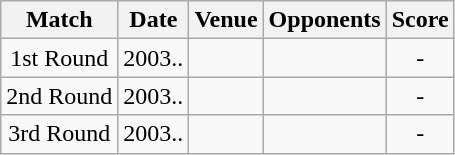<table class="wikitable" style="text-align:center;">
<tr>
<th>Match</th>
<th>Date</th>
<th>Venue</th>
<th>Opponents</th>
<th>Score</th>
</tr>
<tr>
<td>1st Round</td>
<td>2003..</td>
<td><a href='#'></a></td>
<td><a href='#'></a></td>
<td>-</td>
</tr>
<tr>
<td>2nd Round</td>
<td>2003..</td>
<td><a href='#'></a></td>
<td><a href='#'></a></td>
<td>-</td>
</tr>
<tr>
<td>3rd Round</td>
<td>2003..</td>
<td><a href='#'></a></td>
<td><a href='#'></a></td>
<td>-</td>
</tr>
</table>
